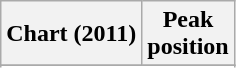<table class="wikitable sortable plainrowheaders">
<tr>
<th>Chart (2011)</th>
<th>Peak<br>position</th>
</tr>
<tr>
</tr>
<tr>
</tr>
<tr>
</tr>
<tr>
</tr>
</table>
